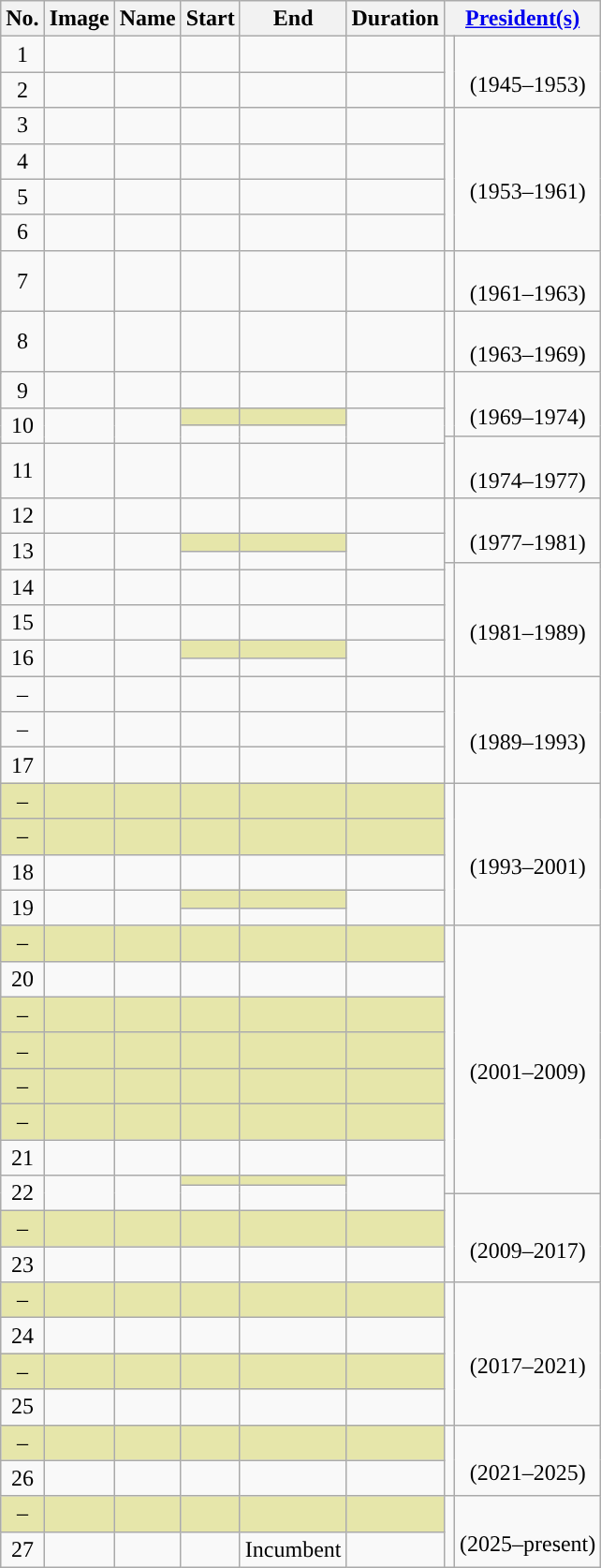<table class="wikitable sortable" style="text-align:center">
<tr>
<th>No.</th>
<th class=unsortable>Image</th>
<th>Name</th>
<th>Start</th>
<th>End</th>
<th>Duration</th>
<th colspan=2><a href='#'>President(s)</a></th>
</tr>
<tr>
<td>1</td>
<td></td>
<td></td>
<td></td>
<td></td>
<td></td>
<td rowspan=2 style="background: "></td>
<td rowspan=2><br>(1945–1953)</td>
</tr>
<tr>
<td>2</td>
<td></td>
<td></td>
<td></td>
<td></td>
<td></td>
</tr>
<tr>
<td>3</td>
<td></td>
<td></td>
<td></td>
<td></td>
<td></td>
<td rowspan=4 style="background: "></td>
<td rowspan=4><br>(1953–1961)</td>
</tr>
<tr>
<td>4</td>
<td></td>
<td></td>
<td></td>
<td></td>
<td></td>
</tr>
<tr>
<td>5</td>
<td></td>
<td></td>
<td></td>
<td></td>
<td></td>
</tr>
<tr>
<td>6</td>
<td></td>
<td></td>
<td></td>
<td></td>
<td></td>
</tr>
<tr>
<td rowspan=2>7</td>
<td rowspan=2></td>
<td rowspan=2></td>
<td rowspan=2></td>
<td rowspan=2></td>
<td rowspan=2></td>
<td style="background: "></td>
<td><br>(1961–1963)</td>
</tr>
<tr>
<td rowspan=2 style="background: "></td>
<td rowspan=2><br>(1963–1969)</td>
</tr>
<tr>
<td rowspan=2>8</td>
<td rowspan=2></td>
<td rowspan=2></td>
<td rowspan=2></td>
<td rowspan=2></td>
<td rowspan=2></td>
</tr>
<tr>
<td rowspan=4 style="background: "></td>
<td rowspan=4><br>(1969–1974)</td>
</tr>
<tr>
<td>9</td>
<td></td>
<td></td>
<td></td>
<td></td>
<td></td>
</tr>
<tr>
<td rowspan=3>10</td>
<td rowspan=3></td>
<td rowspan=3></td>
<td style="background:#e6e6aa;"></td>
<td style="background:#e6e6aa;"></td>
<td rowspan=3></td>
</tr>
<tr>
<td rowspan=2></td>
<td rowspan=2></td>
</tr>
<tr>
<td rowspan=2 style="background: "></td>
<td rowspan=2><br>(1974–1977)</td>
</tr>
<tr>
<td rowspan=2>11</td>
<td rowspan=2></td>
<td rowspan=2></td>
<td rowspan=2></td>
<td rowspan=2></td>
<td rowspan=2></td>
</tr>
<tr>
<td rowspan=4 style="background: "></td>
<td rowspan=4><br>(1977–1981)</td>
</tr>
<tr>
<td>12</td>
<td></td>
<td></td>
<td></td>
<td></td>
<td></td>
</tr>
<tr>
<td rowspan=3>13</td>
<td rowspan=3></td>
<td rowspan=3></td>
<td style="background:#e6e6aa;"></td>
<td style="background:#e6e6aa;"></td>
<td rowspan=3></td>
</tr>
<tr>
<td rowspan=2></td>
<td rowspan=2></td>
</tr>
<tr>
<td rowspan=6 style="background: "></td>
<td rowspan=6><br>(1981–1989)</td>
</tr>
<tr>
<td>14</td>
<td></td>
<td></td>
<td></td>
<td></td>
<td></td>
</tr>
<tr>
<td>15</td>
<td></td>
<td></td>
<td></td>
<td></td>
<td></td>
</tr>
<tr>
<td rowspan=2>16</td>
<td rowspan=2></td>
<td rowspan=2></td>
<td style="background:#e6e6aa;"></td>
<td style="background:#e6e6aa;"></td>
<td rowspan=2></td>
</tr>
<tr>
<td></td>
<td></td>
</tr>
<tr>
<td rowspan=2>–</td>
<td rowspan=2></td>
<td rowspan=2></td>
<td rowspan=2></td>
<td rowspan=2></td>
<td rowspan=2></td>
</tr>
<tr>
<td rowspan=3 style="background: "></td>
<td rowspan=3><br>(1989–1993)</td>
</tr>
<tr>
<td>–</td>
<td></td>
<td></td>
<td></td>
<td></td>
<td></td>
</tr>
<tr>
<td>17</td>
<td></td>
<td></td>
<td></td>
<td></td>
<td></td>
</tr>
<tr>
<td style="background:#e6e6aa;">–</td>
<td style="background:#e6e6aa;"></td>
<td style="background:#e6e6aa;"><br></td>
<td style="background:#e6e6aa;"></td>
<td style="background:#e6e6aa;"></td>
<td style="background:#e6e6aa;"></td>
<td rowspan=5 style="background: "></td>
<td rowspan=5><br>(1993–2001)</td>
</tr>
<tr style="background:#e6e6aa;">
<td>–</td>
<td></td>
<td><br></td>
<td></td>
<td></td>
<td></td>
</tr>
<tr>
<td>18</td>
<td></td>
<td></td>
<td></td>
<td></td>
<td></td>
</tr>
<tr>
<td rowspan=2>19</td>
<td rowspan=2></td>
<td rowspan=2></td>
<td style="background:#e6e6aa;"></td>
<td style="background:#e6e6aa;"></td>
<td rowspan=2></td>
</tr>
<tr>
<td></td>
<td></td>
</tr>
<tr>
<td style="background:#e6e6aa;">–</td>
<td style="background:#e6e6aa;"></td>
<td style="background:#e6e6aa;"><br></td>
<td style="background:#e6e6aa;"></td>
<td style="background:#e6e6aa;"></td>
<td style="background:#e6e6aa;"></td>
<td rowspan=9 style="background: "></td>
<td rowspan=9><br>(2001–2009)</td>
</tr>
<tr>
<td>20</td>
<td></td>
<td></td>
<td></td>
<td></td>
<td></td>
</tr>
<tr style="background:#e6e6aa;">
<td>–</td>
<td></td>
<td><br></td>
<td></td>
<td></td>
<td></td>
</tr>
<tr style="background:#e6e6aa;">
<td>–</td>
<td></td>
<td><br></td>
<td></td>
<td></td>
<td></td>
</tr>
<tr style="background:#e6e6aa;">
<td>–</td>
<td></td>
<td><br></td>
<td></td>
<td></td>
<td></td>
</tr>
<tr style="background:#e6e6aa;">
<td>–</td>
<td></td>
<td><br></td>
<td></td>
<td></td>
<td></td>
</tr>
<tr>
<td>21</td>
<td></td>
<td></td>
<td></td>
<td></td>
<td></td>
</tr>
<tr>
<td rowspan=3>22</td>
<td rowspan=3></td>
<td rowspan=3></td>
<td style="background:#e6e6aa;"></td>
<td style="background:#e6e6aa;"></td>
<td rowspan=3></td>
</tr>
<tr>
<td rowspan=2></td>
<td rowspan=2></td>
</tr>
<tr>
<td rowspan=3 style="background: "></td>
<td rowspan=3><br>(2009–2017)</td>
</tr>
<tr style="background:#e6e6aa;">
<td>–</td>
<td></td>
<td><br></td>
<td></td>
<td></td>
<td></td>
</tr>
<tr>
<td>23</td>
<td></td>
<td></td>
<td></td>
<td></td>
<td></td>
</tr>
<tr>
<td style="background:#e6e6aa;">–</td>
<td style="background:#e6e6aa;"></td>
<td style="background:#e6e6aa;"><br></td>
<td style="background:#e6e6aa;"></td>
<td style="background:#e6e6aa;"></td>
<td style="background:#e6e6aa;"></td>
<td rowspan=4 style="background: "></td>
<td rowspan=4><br>(2017–2021)</td>
</tr>
<tr>
<td>24</td>
<td></td>
<td></td>
<td></td>
<td></td>
<td></td>
</tr>
<tr style="background:#e6e6aa;">
<td>–</td>
<td></td>
<td><br></td>
<td></td>
<td></td>
<td></td>
</tr>
<tr>
<td>25</td>
<td></td>
<td></td>
<td></td>
<td></td>
<td></td>
</tr>
<tr>
<td style="background:#e6e6aa;">–</td>
<td style="background:#e6e6aa;"></td>
<td style="background:#e6e6aa;"><br></td>
<td style="background:#e6e6aa;"></td>
<td style="background:#e6e6aa;"></td>
<td style="background:#e6e6aa;"></td>
<td rowspan=2 style="background: "></td>
<td rowspan=2><br>(2021–2025)</td>
</tr>
<tr>
<td>26</td>
<td></td>
<td></td>
<td></td>
<td></td>
<td></td>
</tr>
<tr>
<td style="background:#e6e6aa;">–</td>
<td style="background:#e6e6aa;"></td>
<td style="background:#e6e6aa;"><br></td>
<td style="background:#e6e6aa;"></td>
<td style="background:#e6e6aa;"></td>
<td style="background:#e6e6aa;"></td>
<td rowspan=2 style="background: "></td>
<td rowspan=2><br>(2025–present)</td>
</tr>
<tr>
<td>27</td>
<td></td>
<td></td>
<td></td>
<td>Incumbent</td>
<td></td>
</tr>
</table>
